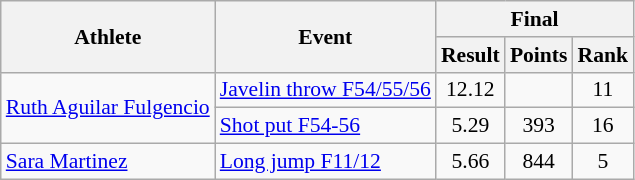<table class=wikitable style="font-size:90%">
<tr>
<th rowspan="2">Athlete</th>
<th rowspan="2">Event</th>
<th colspan="3">Final</th>
</tr>
<tr>
<th>Result</th>
<th>Points</th>
<th>Rank</th>
</tr>
<tr align=center>
<td align=left rowspan=2><a href='#'>Ruth Aguilar Fulgencio</a></td>
<td align=left><a href='#'>Javelin throw F54/55/56</a></td>
<td>12.12</td>
<td></td>
<td>11</td>
</tr>
<tr align=center>
<td align=left><a href='#'>Shot put F54-56</a></td>
<td>5.29</td>
<td>393</td>
<td>16</td>
</tr>
<tr align=center>
<td align=left><a href='#'>Sara Martinez</a></td>
<td align=left><a href='#'>Long jump F11/12</a></td>
<td>5.66</td>
<td>844</td>
<td>5</td>
</tr>
</table>
